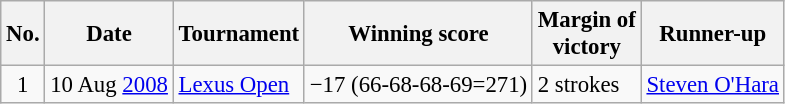<table class="wikitable" style="font-size:95%;">
<tr>
<th>No.</th>
<th>Date</th>
<th>Tournament</th>
<th>Winning score</th>
<th>Margin of<br>victory</th>
<th>Runner-up</th>
</tr>
<tr>
<td align=center>1</td>
<td align=right>10 Aug <a href='#'>2008</a></td>
<td><a href='#'>Lexus Open</a></td>
<td>−17 (66-68-68-69=271)</td>
<td>2 strokes</td>
<td> <a href='#'>Steven O'Hara</a></td>
</tr>
</table>
